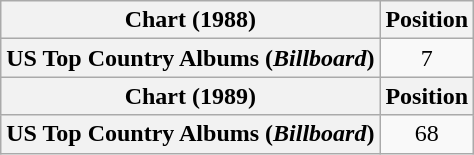<table class="wikitable plainrowheaders" style="text-align:center">
<tr>
<th scope="col">Chart (1988)</th>
<th scope="col">Position</th>
</tr>
<tr>
<th scope="row">US Top Country Albums (<em>Billboard</em>)</th>
<td>7</td>
</tr>
<tr>
<th scope="col">Chart (1989)</th>
<th scope="col">Position</th>
</tr>
<tr>
<th scope="row">US Top Country Albums (<em>Billboard</em>)</th>
<td>68</td>
</tr>
</table>
